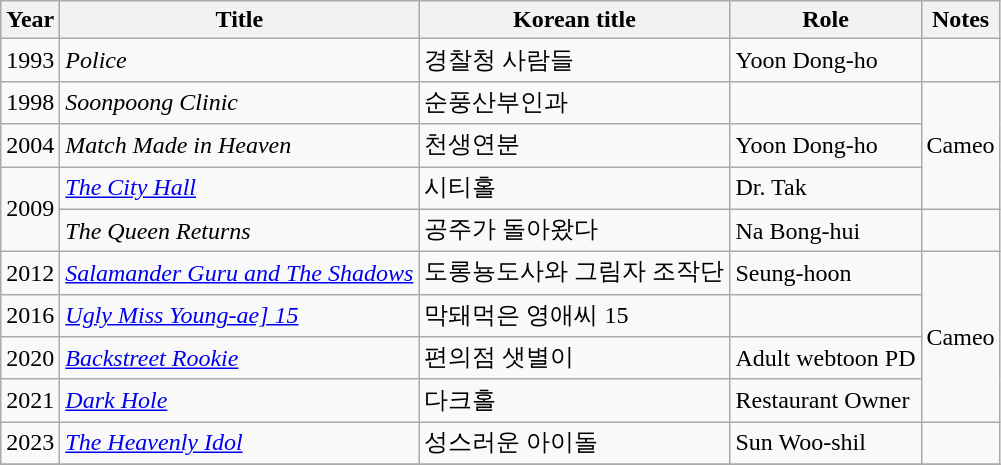<table class="wikitable sortable">
<tr>
<th>Year</th>
<th>Title</th>
<th>Korean title</th>
<th>Role</th>
<th>Notes</th>
</tr>
<tr>
<td>1993</td>
<td><em>Police</em></td>
<td>경찰청 사람들</td>
<td>Yoon Dong-ho</td>
<td></td>
</tr>
<tr>
<td>1998</td>
<td><em>Soonpoong Clinic</em></td>
<td>순풍산부인과</td>
<td></td>
<td rowspan=3>Cameo</td>
</tr>
<tr>
<td>2004</td>
<td><em>Match Made in Heaven</em></td>
<td>천생연분</td>
<td>Yoon Dong-ho</td>
</tr>
<tr>
<td rowspan=2>2009</td>
<td><em><a href='#'>The City Hall</a></em></td>
<td>시티홀</td>
<td>Dr. Tak</td>
</tr>
<tr>
<td><em>The Queen Returns</em></td>
<td>공주가 돌아왔다</td>
<td>Na Bong-hui</td>
<td></td>
</tr>
<tr>
<td>2012</td>
<td><em><a href='#'>Salamander Guru and The Shadows</a></em></td>
<td>도롱뇽도사와 그림자 조작단</td>
<td>Seung-hoon</td>
<td rowspan=4>Cameo</td>
</tr>
<tr>
<td>2016</td>
<td><em><a href='#'>Ugly Miss Young-ae] 15</a></em></td>
<td>막돼먹은 영애씨 15</td>
<td></td>
</tr>
<tr>
<td>2020</td>
<td><em><a href='#'>Backstreet Rookie</a></em></td>
<td>편의점 샛별이</td>
<td>Adult webtoon PD</td>
</tr>
<tr>
<td>2021</td>
<td><em><a href='#'>Dark Hole</a></em></td>
<td>다크홀</td>
<td>Restaurant Owner</td>
</tr>
<tr>
<td>2023</td>
<td><em><a href='#'>The Heavenly Idol</a></em></td>
<td>성스러운 아이돌</td>
<td>Sun Woo-shil</td>
<td></td>
</tr>
<tr>
</tr>
</table>
